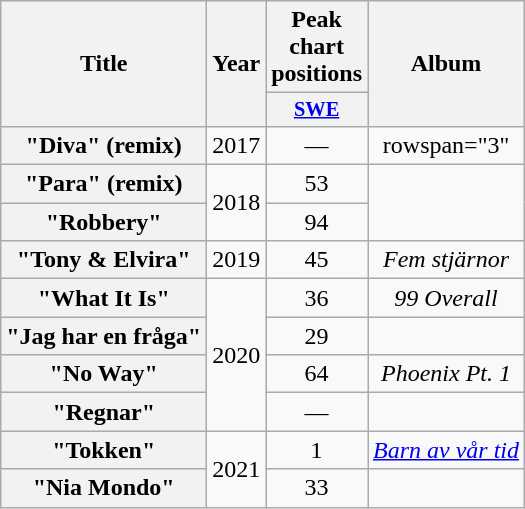<table class="wikitable plainrowheaders" style="text-align:center;">
<tr>
<th scope="col" rowspan="2">Title</th>
<th scope="col" rowspan="2">Year</th>
<th scope="col" colspan="1">Peak chart positions</th>
<th scope="col" rowspan="2">Album</th>
</tr>
<tr>
<th scope="col" style="width:3em;font-size:85%;"><a href='#'>SWE</a><br></th>
</tr>
<tr>
<th scope="row">"Diva" (remix)<br></th>
<td>2017</td>
<td>—</td>
<td>rowspan="3"</td>
</tr>
<tr>
<th scope="row">"Para" (remix)<br></th>
<td rowspan="2">2018</td>
<td>53<br></td>
</tr>
<tr>
<th scope="row">"Robbery"<br></th>
<td>94<br></td>
</tr>
<tr>
<th scope="row">"Tony & Elvira"<br></th>
<td>2019</td>
<td>45<br></td>
<td><em>Fem stjärnor</em></td>
</tr>
<tr>
<th scope="row">"What It Is"<br></th>
<td rowspan="4">2020</td>
<td>36<br></td>
<td><em>99 Overall</em></td>
</tr>
<tr>
<th scope="row">"Jag har en fråga"<br></th>
<td>29</td>
<td></td>
</tr>
<tr>
<th scope="row">"No Way"<br></th>
<td>64<br></td>
<td><em>Phoenix Pt. 1</em></td>
</tr>
<tr>
<th scope="row">"Regnar"<br></th>
<td>—</td>
<td></td>
</tr>
<tr>
<th scope="row">"Tokken"<br></th>
<td rowspan="2">2021</td>
<td>1<br></td>
<td><em><a href='#'>Barn av vår tid</a></em></td>
</tr>
<tr>
<th scope="row">"Nia Mondo"<br></th>
<td>33<br></td>
<td></td>
</tr>
</table>
